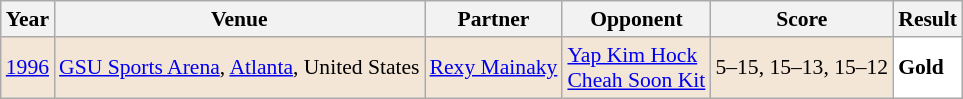<table class="sortable wikitable" style="font-size: 90%;">
<tr>
<th>Year</th>
<th>Venue</th>
<th>Partner</th>
<th>Opponent</th>
<th>Score</th>
<th>Result</th>
</tr>
<tr style="background:#F3E6D7">
<td align="center"><a href='#'>1996</a></td>
<td align="left"><a href='#'>GSU Sports Arena</a>, <a href='#'>Atlanta</a>, United States</td>
<td align="left"> <a href='#'>Rexy Mainaky</a></td>
<td align="left"> <a href='#'>Yap Kim Hock</a> <br>  <a href='#'>Cheah Soon Kit</a></td>
<td align="left">5–15, 15–13, 15–12</td>
<td style="text-align:left; background:white"> <strong>Gold</strong></td>
</tr>
</table>
